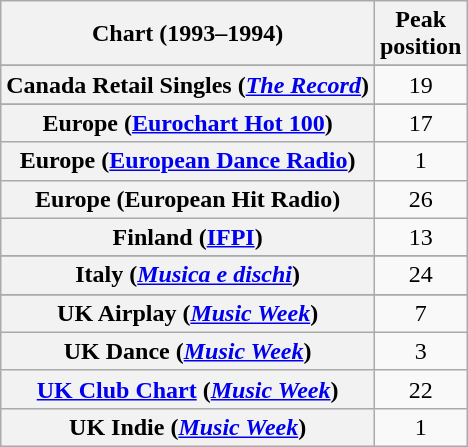<table class="wikitable sortable plainrowheaders" style="text-align:center">
<tr>
<th scope="col">Chart (1993–1994)</th>
<th scope="col">Peak<br>position</th>
</tr>
<tr>
</tr>
<tr>
</tr>
<tr>
</tr>
<tr>
<th scope="row">Canada Retail Singles (<em><a href='#'>The Record</a></em>)</th>
<td>19</td>
</tr>
<tr>
</tr>
<tr>
<th scope="row">Europe (<a href='#'>Eurochart Hot 100</a>)</th>
<td>17</td>
</tr>
<tr>
<th scope="row">Europe (<a href='#'>European Dance Radio</a>)</th>
<td>1</td>
</tr>
<tr>
<th scope="row">Europe (European Hit Radio)</th>
<td>26</td>
</tr>
<tr>
<th scope="row">Finland (<a href='#'>IFPI</a>)</th>
<td>13</td>
</tr>
<tr>
</tr>
<tr>
</tr>
<tr>
<th scope="row">Italy (<em><a href='#'>Musica e dischi</a></em>)</th>
<td>24</td>
</tr>
<tr>
</tr>
<tr>
</tr>
<tr>
</tr>
<tr>
</tr>
<tr>
</tr>
<tr>
</tr>
<tr>
<th scope="row">UK Airplay (<em><a href='#'>Music Week</a></em>)</th>
<td>7</td>
</tr>
<tr>
<th scope="row">UK Dance (<em><a href='#'>Music Week</a></em>)</th>
<td>3</td>
</tr>
<tr>
<th scope="row"><a href='#'>UK Club Chart</a> (<em><a href='#'>Music Week</a></em>)</th>
<td>22</td>
</tr>
<tr>
<th scope="row">UK Indie (<em><a href='#'>Music Week</a></em>)</th>
<td align=center>1</td>
</tr>
</table>
